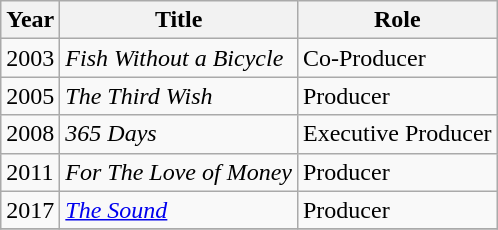<table class="wikitable">
<tr>
<th>Year</th>
<th><strong>Title</strong></th>
<th><strong>Role</strong></th>
</tr>
<tr>
<td>2003</td>
<td><em>Fish Without a Bicycle</em></td>
<td>Co-Producer</td>
</tr>
<tr>
<td>2005</td>
<td><em>The Third Wish</em></td>
<td>Producer</td>
</tr>
<tr>
<td>2008</td>
<td><em>365 Days</em></td>
<td>Executive Producer</td>
</tr>
<tr>
<td>2011</td>
<td><em>For The Love of Money</em></td>
<td>Producer</td>
</tr>
<tr>
<td>2017</td>
<td><em><a href='#'>The Sound</a></em></td>
<td>Producer</td>
</tr>
<tr>
</tr>
</table>
